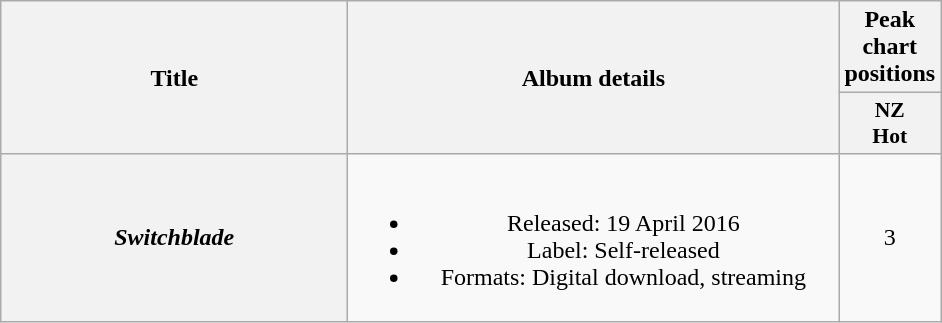<table class="wikitable plainrowheaders" style="text-align:center;">
<tr>
<th scope="col" rowspan="2" style="width:14em;">Title</th>
<th scope="col" rowspan="2" style="width:20em;">Album details</th>
<th scope="col" colspan="1">Peak chart positions</th>
</tr>
<tr>
<th scope="col" style="width:3em;font-size:90%;">NZ<br>Hot<br></th>
</tr>
<tr>
<th scope="row"><em>Switchblade</em></th>
<td><br><ul><li>Released: 19 April 2016</li><li>Label: Self-released</li><li>Formats: Digital download, streaming</li></ul></td>
<td>3</td>
</tr>
</table>
